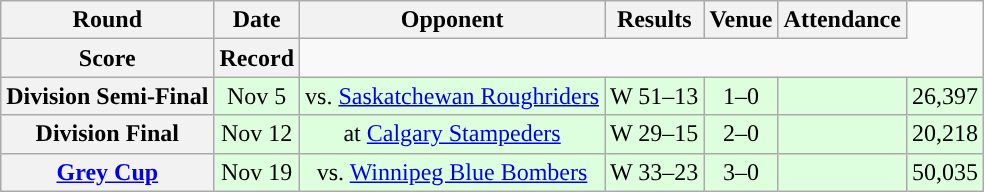<table class="wikitable" style="text-align:center">
<tr>
<th>Round</th>
<th>Date</th>
<th>Opponent</th>
<th>Results</th>
<th>Venue</th>
<th>Attendance</th>
</tr>
<tr>
<th>Score</th>
<th>Record</th>
</tr>
<tr style="background:#ddffdd">
<th>Division Semi-Final</th>
<td>Nov 5</td>
<td>vs. <a href='#'>Saskatchewan Roughriders</a></td>
<td>W 51–13</td>
<td>1–0</td>
<td></td>
<td>26,397</td>
</tr>
<tr style="background:#ddffdd">
<th>Division Final</th>
<td>Nov 12</td>
<td>at <a href='#'>Calgary Stampeders</a></td>
<td>W 29–15</td>
<td>2–0</td>
<td></td>
<td>20,218</td>
</tr>
<tr style="background:#ddffdd">
<th><a href='#'>Grey Cup</a></th>
<td>Nov 19</td>
<td>vs. <a href='#'>Winnipeg Blue Bombers</a></td>
<td>W 33–23</td>
<td>3–0</td>
<td></td>
<td>50,035</td>
</tr>
</table>
